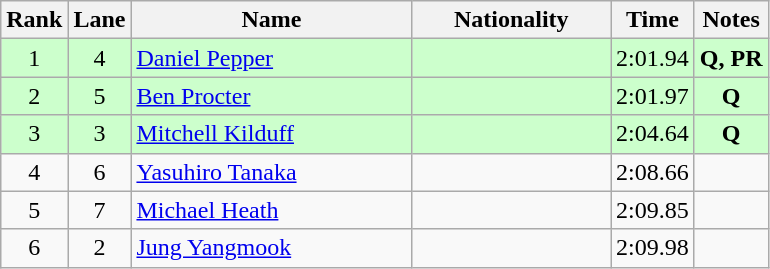<table class="wikitable sortable" style="text-align:center">
<tr>
<th>Rank</th>
<th>Lane</th>
<th style="width:180px">Name</th>
<th style="width:125px">Nationality</th>
<th>Time</th>
<th>Notes</th>
</tr>
<tr style="background:#cfc;">
<td>1</td>
<td>4</td>
<td style="text-align:left;"><a href='#'>Daniel Pepper</a></td>
<td style="text-align:left;"></td>
<td>2:01.94</td>
<td><strong>Q, PR</strong></td>
</tr>
<tr style="background:#cfc;">
<td>2</td>
<td>5</td>
<td style="text-align:left;"><a href='#'>Ben Procter</a></td>
<td style="text-align:left;"></td>
<td>2:01.97</td>
<td><strong>Q</strong></td>
</tr>
<tr style="background:#cfc;">
<td>3</td>
<td>3</td>
<td style="text-align:left;"><a href='#'>Mitchell Kilduff</a></td>
<td style="text-align:left;"></td>
<td>2:04.64</td>
<td><strong>Q</strong></td>
</tr>
<tr>
<td>4</td>
<td>6</td>
<td style="text-align:left;"><a href='#'>Yasuhiro Tanaka</a></td>
<td style="text-align:left;"></td>
<td>2:08.66</td>
<td></td>
</tr>
<tr>
<td>5</td>
<td>7</td>
<td style="text-align:left;"><a href='#'>Michael Heath</a></td>
<td style="text-align:left;"></td>
<td>2:09.85</td>
<td></td>
</tr>
<tr>
<td>6</td>
<td>2</td>
<td style="text-align:left;"><a href='#'>Jung Yangmook</a></td>
<td style="text-align:left;"></td>
<td>2:09.98</td>
<td></td>
</tr>
</table>
